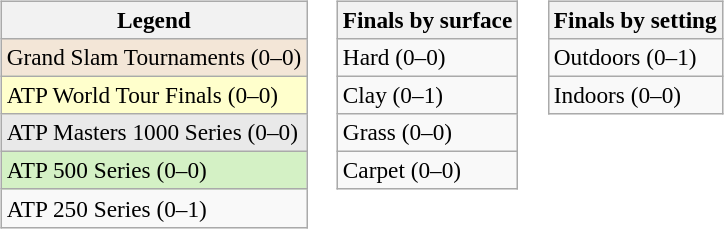<table>
<tr valign=top>
<td><br><table class=wikitable style=font-size:97%>
<tr>
<th>Legend</th>
</tr>
<tr style="background:#f3e6d7;">
<td>Grand Slam Tournaments (0–0)</td>
</tr>
<tr style="background:#ffc;">
<td>ATP World Tour Finals (0–0)</td>
</tr>
<tr style="background:#e9e9e9;">
<td>ATP Masters 1000 Series (0–0)</td>
</tr>
<tr style="background:#d4f1c5;">
<td>ATP 500 Series (0–0)</td>
</tr>
<tr>
<td>ATP 250 Series (0–1)</td>
</tr>
</table>
</td>
<td><br><table class=wikitable style=font-size:97%>
<tr>
<th>Finals by surface</th>
</tr>
<tr>
<td>Hard (0–0)</td>
</tr>
<tr>
<td>Clay (0–1)</td>
</tr>
<tr>
<td>Grass (0–0)</td>
</tr>
<tr>
<td>Carpet (0–0)</td>
</tr>
</table>
</td>
<td><br><table class=wikitable style=font-size:97%>
<tr>
<th>Finals by setting</th>
</tr>
<tr>
<td>Outdoors (0–1)</td>
</tr>
<tr>
<td>Indoors (0–0)</td>
</tr>
</table>
</td>
</tr>
</table>
